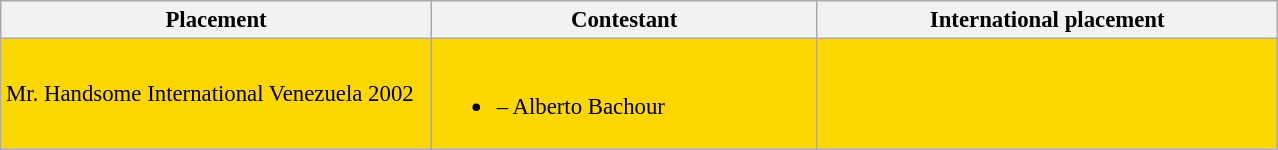<table class="wikitable sortable" style="font-size: 95%;">
<tr>
<th width="280">Placement</th>
<th width="250">Contestant</th>
<th width="300">International placement</th>
</tr>
<tr style="background:gold;">
<td>Mr. Handsome International Venezuela 2002</td>
<td><br><ul><li> – Alberto Bachour</li></ul></td>
<td></td>
</tr>
</table>
